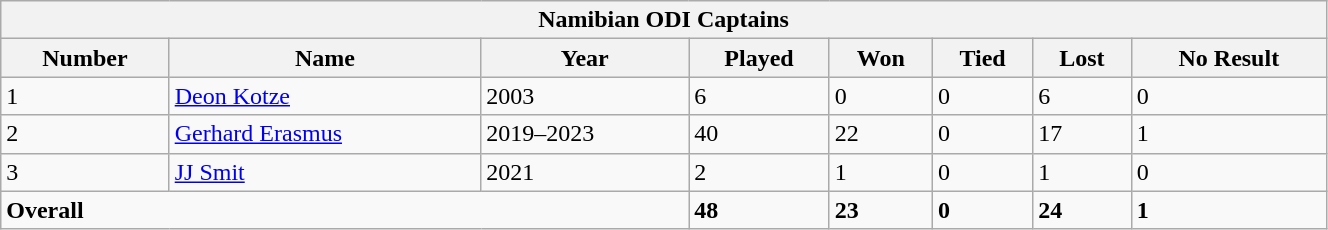<table class="wikitable" width="70%">
<tr>
<th bgcolor="#efefef" colspan=9>Namibian ODI Captains</th>
</tr>
<tr bgcolor="#efefef">
<th>Number</th>
<th>Name</th>
<th>Year</th>
<th>Played</th>
<th>Won</th>
<th>Tied</th>
<th>Lost</th>
<th>No Result</th>
</tr>
<tr>
<td>1</td>
<td><a href='#'>Deon Kotze</a></td>
<td>2003</td>
<td>6</td>
<td>0</td>
<td>0</td>
<td>6</td>
<td>0</td>
</tr>
<tr>
<td>2</td>
<td><a href='#'>Gerhard Erasmus</a></td>
<td>2019–2023</td>
<td>40</td>
<td>22</td>
<td>0</td>
<td>17</td>
<td>1</td>
</tr>
<tr>
<td>3</td>
<td><a href='#'>JJ Smit</a></td>
<td>2021</td>
<td>2</td>
<td>1</td>
<td>0</td>
<td>1</td>
<td>0</td>
</tr>
<tr>
<td colspan=3><strong>Overall</strong></td>
<td><strong>48</strong></td>
<td><strong>23</strong></td>
<td><strong>0</strong></td>
<td><strong>24</strong></td>
<td><strong>1</strong></td>
</tr>
</table>
